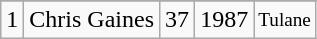<table class="wikitable">
<tr>
</tr>
<tr>
<td>1</td>
<td>Chris Gaines</td>
<td>37</td>
<td>1987</td>
<td style="font-size:80%;">Tulane</td>
</tr>
</table>
